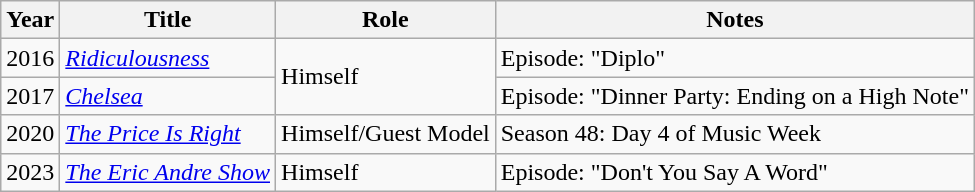<table class="wikitable sortable">
<tr>
<th>Year</th>
<th>Title</th>
<th>Role</th>
<th class="unsortable">Notes</th>
</tr>
<tr>
<td>2016</td>
<td><em><a href='#'>Ridiculousness</a></em></td>
<td rowspan="2">Himself</td>
<td>Episode: "Diplo"</td>
</tr>
<tr>
<td>2017</td>
<td><em><a href='#'>Chelsea</a></em></td>
<td>Episode: "Dinner Party: Ending on a High Note"</td>
</tr>
<tr>
<td>2020</td>
<td><em><a href='#'>The Price Is Right</a></em></td>
<td>Himself/Guest Model</td>
<td>Season 48: Day 4 of Music Week</td>
</tr>
<tr>
<td>2023</td>
<td><em><a href='#'>The Eric Andre Show</a></em></td>
<td>Himself</td>
<td>Episode: "Don't You Say A Word"</td>
</tr>
</table>
